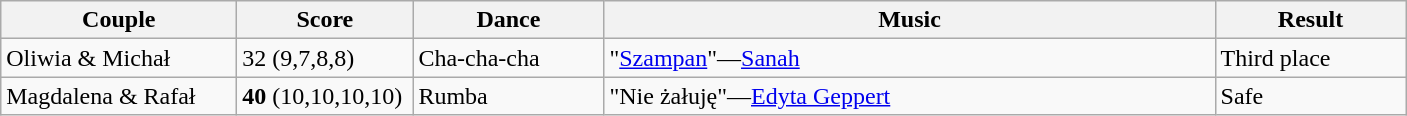<table class="wikitable">
<tr>
<th style="width:150px;">Couple</th>
<th style="width:110px;">Score</th>
<th style="width:120px;">Dance</th>
<th style="width:400px;">Music</th>
<th style="width:120px;">Result</th>
</tr>
<tr>
<td>Oliwia & Michał</td>
<td>32 (9,7,8,8)</td>
<td>Cha-cha-cha</td>
<td>"<a href='#'>Szampan</a>"—<a href='#'>Sanah</a></td>
<td>Third place</td>
</tr>
<tr>
<td>Magdalena & Rafał</td>
<td><strong>40</strong> (10,10,10,10)</td>
<td>Rumba</td>
<td>"Nie żałuję"—<a href='#'>Edyta Geppert</a></td>
<td>Safe</td>
</tr>
</table>
